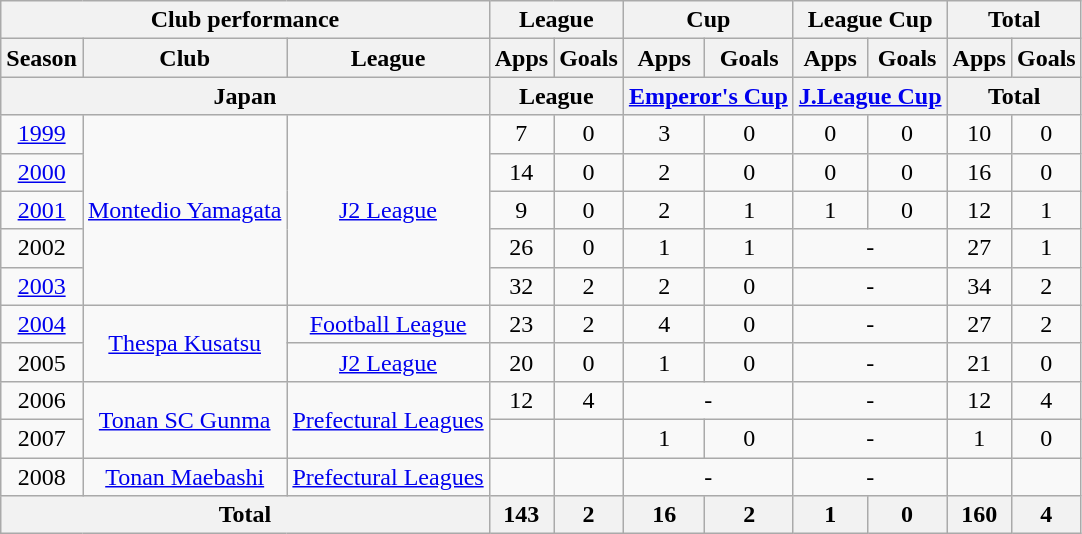<table class="wikitable" style="text-align:center;">
<tr>
<th colspan=3>Club performance</th>
<th colspan=2>League</th>
<th colspan=2>Cup</th>
<th colspan=2>League Cup</th>
<th colspan=2>Total</th>
</tr>
<tr>
<th>Season</th>
<th>Club</th>
<th>League</th>
<th>Apps</th>
<th>Goals</th>
<th>Apps</th>
<th>Goals</th>
<th>Apps</th>
<th>Goals</th>
<th>Apps</th>
<th>Goals</th>
</tr>
<tr>
<th colspan=3>Japan</th>
<th colspan=2>League</th>
<th colspan=2><a href='#'>Emperor's Cup</a></th>
<th colspan=2><a href='#'>J.League Cup</a></th>
<th colspan=2>Total</th>
</tr>
<tr>
<td><a href='#'>1999</a></td>
<td rowspan="5"><a href='#'>Montedio Yamagata</a></td>
<td rowspan="5"><a href='#'>J2 League</a></td>
<td>7</td>
<td>0</td>
<td>3</td>
<td>0</td>
<td>0</td>
<td>0</td>
<td>10</td>
<td>0</td>
</tr>
<tr>
<td><a href='#'>2000</a></td>
<td>14</td>
<td>0</td>
<td>2</td>
<td>0</td>
<td>0</td>
<td>0</td>
<td>16</td>
<td>0</td>
</tr>
<tr>
<td><a href='#'>2001</a></td>
<td>9</td>
<td>0</td>
<td>2</td>
<td>1</td>
<td>1</td>
<td>0</td>
<td>12</td>
<td>1</td>
</tr>
<tr>
<td>2002</td>
<td>26</td>
<td>0</td>
<td>1</td>
<td>1</td>
<td colspan="2">-</td>
<td>27</td>
<td>1</td>
</tr>
<tr>
<td><a href='#'>2003</a></td>
<td>32</td>
<td>2</td>
<td>2</td>
<td>0</td>
<td colspan="2">-</td>
<td>34</td>
<td>2</td>
</tr>
<tr>
<td><a href='#'>2004</a></td>
<td rowspan="2"><a href='#'>Thespa Kusatsu</a></td>
<td><a href='#'>Football League</a></td>
<td>23</td>
<td>2</td>
<td>4</td>
<td>0</td>
<td colspan="2">-</td>
<td>27</td>
<td>2</td>
</tr>
<tr>
<td>2005</td>
<td><a href='#'>J2 League</a></td>
<td>20</td>
<td>0</td>
<td>1</td>
<td>0</td>
<td colspan="2">-</td>
<td>21</td>
<td>0</td>
</tr>
<tr>
<td>2006</td>
<td rowspan="2"><a href='#'>Tonan SC Gunma</a></td>
<td rowspan="2"><a href='#'>Prefectural Leagues</a></td>
<td>12</td>
<td>4</td>
<td colspan="2">-</td>
<td colspan="2">-</td>
<td>12</td>
<td>4</td>
</tr>
<tr>
<td>2007</td>
<td></td>
<td></td>
<td>1</td>
<td>0</td>
<td colspan="2">-</td>
<td>1</td>
<td>0</td>
</tr>
<tr>
<td>2008</td>
<td><a href='#'>Tonan Maebashi</a></td>
<td><a href='#'>Prefectural Leagues</a></td>
<td></td>
<td></td>
<td colspan="2">-</td>
<td colspan="2">-</td>
<td></td>
<td></td>
</tr>
<tr>
<th colspan=3>Total</th>
<th>143</th>
<th>2</th>
<th>16</th>
<th>2</th>
<th>1</th>
<th>0</th>
<th>160</th>
<th>4</th>
</tr>
</table>
